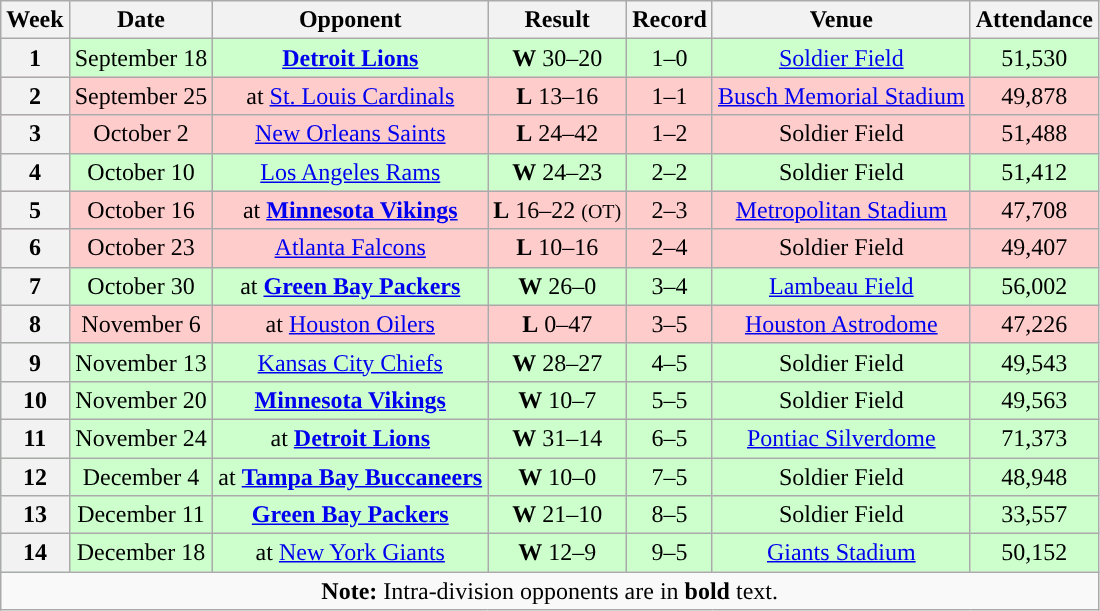<table class="wikitable" style="text-align:center">
<tr>
<th>Week</th>
<th>Date</th>
<th>Opponent</th>
<th>Result</th>
<th>Record</th>
<th>Venue</th>
<th>Attendance</th>
</tr>
<tr style="background:#cfc">
<th>1</th>
<td>September 18</td>
<td><strong><a href='#'>Detroit Lions</a></strong></td>
<td><strong>W</strong> 30–20</td>
<td>1–0</td>
<td><a href='#'>Soldier Field</a></td>
<td>51,530</td>
</tr>
<tr style="background:#fcc">
<th>2</th>
<td>September 25</td>
<td>at <a href='#'>St. Louis Cardinals</a></td>
<td><strong>L</strong> 13–16</td>
<td>1–1</td>
<td><a href='#'>Busch Memorial Stadium</a></td>
<td>49,878</td>
</tr>
<tr style="background:#fcc">
<th>3</th>
<td>October 2</td>
<td><a href='#'>New Orleans Saints</a></td>
<td><strong>L</strong> 24–42</td>
<td>1–2</td>
<td>Soldier Field</td>
<td>51,488</td>
</tr>
<tr style="background:#cfc">
<th>4</th>
<td>October 10</td>
<td><a href='#'>Los Angeles Rams</a></td>
<td><strong>W</strong> 24–23</td>
<td>2–2</td>
<td>Soldier Field</td>
<td>51,412</td>
</tr>
<tr style="background:#fcc">
<th>5</th>
<td>October 16</td>
<td>at <strong><a href='#'>Minnesota Vikings</a></strong></td>
<td><strong>L</strong> 16–22 <small>(OT)</small></td>
<td>2–3</td>
<td><a href='#'>Metropolitan Stadium</a></td>
<td>47,708</td>
</tr>
<tr style="background:#fcc">
<th>6</th>
<td>October 23</td>
<td><a href='#'>Atlanta Falcons</a></td>
<td><strong>L</strong> 10–16</td>
<td>2–4</td>
<td>Soldier Field</td>
<td>49,407</td>
</tr>
<tr style="background:#cfc">
<th>7</th>
<td>October 30</td>
<td>at <strong><a href='#'>Green Bay Packers</a></strong></td>
<td><strong>W</strong> 26–0</td>
<td>3–4</td>
<td><a href='#'>Lambeau Field</a></td>
<td>56,002</td>
</tr>
<tr style="background:#fcc">
<th>8</th>
<td>November 6</td>
<td>at <a href='#'>Houston Oilers</a></td>
<td><strong>L</strong> 0–47</td>
<td>3–5</td>
<td><a href='#'>Houston Astrodome</a></td>
<td>47,226</td>
</tr>
<tr style="background:#cfc">
<th>9</th>
<td>November 13</td>
<td><a href='#'>Kansas City Chiefs</a></td>
<td><strong>W</strong> 28–27</td>
<td>4–5</td>
<td>Soldier Field</td>
<td>49,543</td>
</tr>
<tr style="background:#cfc">
<th>10</th>
<td>November 20</td>
<td><strong><a href='#'>Minnesota Vikings</a></strong></td>
<td><strong>W</strong> 10–7</td>
<td>5–5</td>
<td>Soldier Field</td>
<td>49,563</td>
</tr>
<tr style="background:#cfc">
<th>11</th>
<td>November 24</td>
<td>at <strong><a href='#'>Detroit Lions</a></strong></td>
<td><strong>W</strong> 31–14</td>
<td>6–5</td>
<td><a href='#'>Pontiac Silverdome</a></td>
<td>71,373</td>
</tr>
<tr style="background:#cfc">
<th>12</th>
<td>December 4</td>
<td>at <strong><a href='#'>Tampa Bay Buccaneers</a></strong></td>
<td><strong>W</strong> 10–0</td>
<td>7–5</td>
<td>Soldier Field</td>
<td>48,948</td>
</tr>
<tr style="background:#cfc">
<th>13</th>
<td>December 11</td>
<td><strong><a href='#'>Green Bay Packers</a></strong></td>
<td><strong>W</strong> 21–10</td>
<td>8–5</td>
<td>Soldier Field</td>
<td>33,557</td>
</tr>
<tr style="background:#cfc">
<th>14</th>
<td>December 18</td>
<td>at <a href='#'>New York Giants</a></td>
<td><strong>W</strong> 12–9 </td>
<td>9–5</td>
<td><a href='#'>Giants Stadium</a></td>
<td>50,152</td>
</tr>
<tr>
<td colspan="8"><strong>Note:</strong> Intra-division opponents are in <strong>bold</strong> text.</td>
</tr>
</table>
